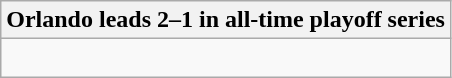<table class="wikitable collapsible collapsed">
<tr>
<th>Orlando leads 2–1 in all-time playoff series</th>
</tr>
<tr>
<td><br>

</td>
</tr>
</table>
